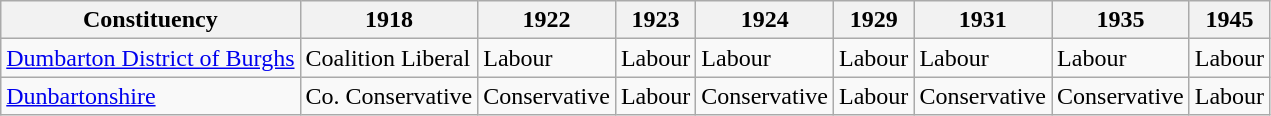<table class="wikitable">
<tr>
<th>Constituency</th>
<th>1918</th>
<th>1922</th>
<th>1923</th>
<th>1924</th>
<th>1929</th>
<th>1931</th>
<th>1935</th>
<th>1945</th>
</tr>
<tr>
<td><a href='#'>Dumbarton District of Burghs</a></td>
<td bgcolor=>Coalition Liberal</td>
<td bgcolor=>Labour</td>
<td bgcolor=>Labour</td>
<td bgcolor=>Labour</td>
<td bgcolor=>Labour</td>
<td bgcolor=>Labour</td>
<td bgcolor=>Labour</td>
<td bgcolor=>Labour</td>
</tr>
<tr>
<td><a href='#'>Dunbartonshire</a></td>
<td bgcolor=>Co. Conservative</td>
<td bgcolor=>Conservative</td>
<td bgcolor=>Labour</td>
<td bgcolor=>Conservative</td>
<td bgcolor=>Labour</td>
<td bgcolor=>Conservative</td>
<td bgcolor=>Conservative</td>
<td bgcolor=>Labour</td>
</tr>
</table>
